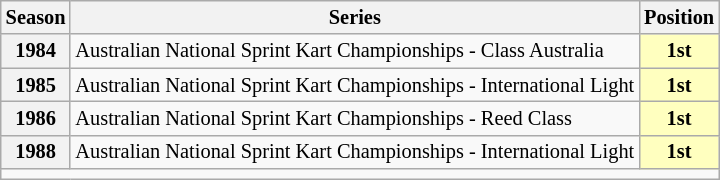<table class="wikitable" style="font-size: 85%; text-align:center">
<tr>
<th>Season</th>
<th>Series</th>
<th>Position</th>
</tr>
<tr>
<th>1984</th>
<td align="left">Australian National Sprint Kart Championships - Class Australia</td>
<td align="center" style="background: #ffffbf"><strong>1st</strong></td>
</tr>
<tr>
<th>1985</th>
<td align="left">Australian National Sprint Kart Championships - International Light</td>
<td align="center" style="background: #ffffbf"><strong>1st</strong></td>
</tr>
<tr>
<th>1986</th>
<td align="left">Australian National Sprint Kart Championships - Reed Class</td>
<td align="center" style="background: #ffffbf"><strong>1st</strong></td>
</tr>
<tr>
<th>1988</th>
<td align="left">Australian National Sprint Kart Championships - International Light</td>
<td align="center" style="background: #ffffbf"><strong>1st</strong></td>
</tr>
<tr>
<td colspan=3></td>
</tr>
</table>
